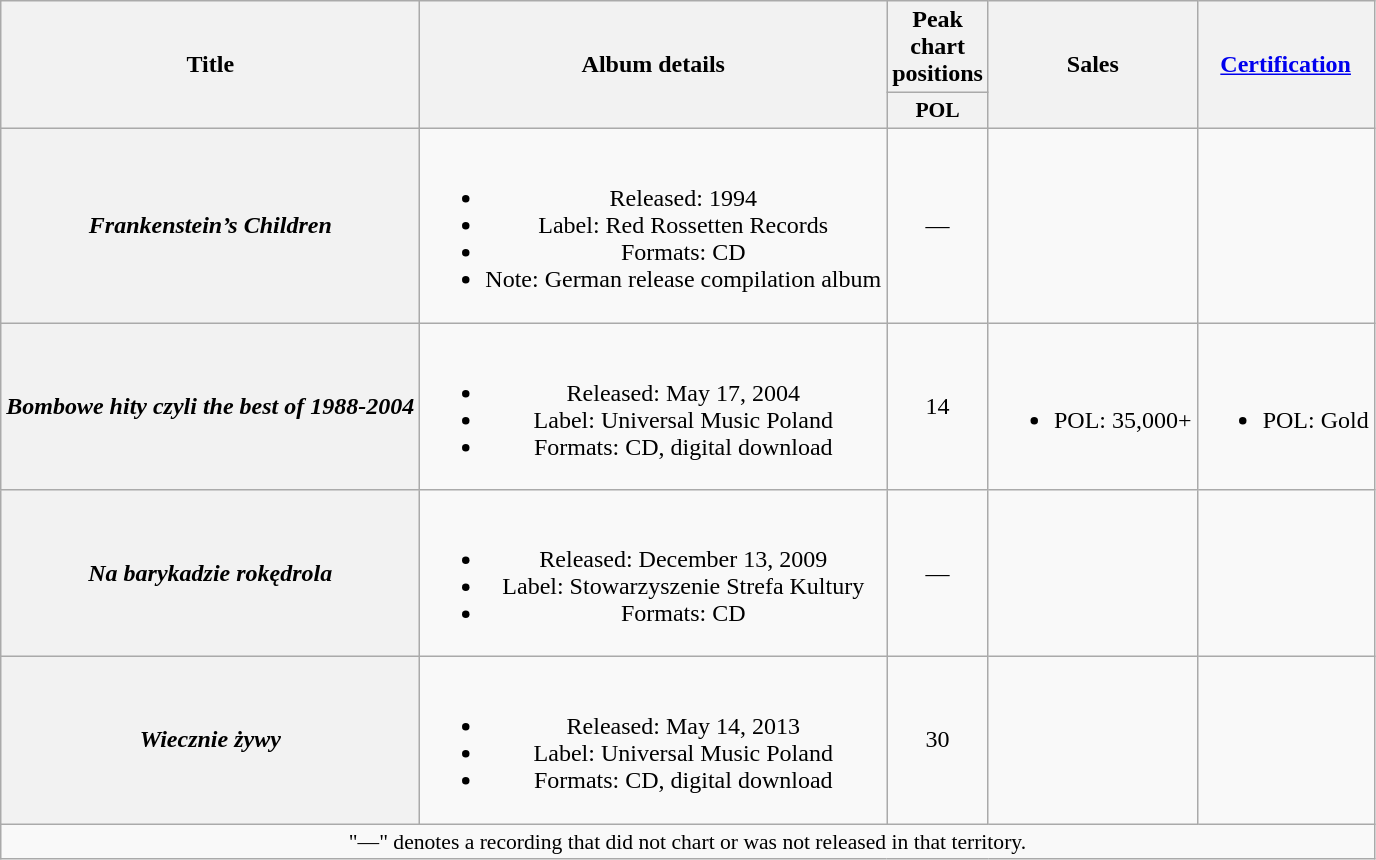<table class="wikitable plainrowheaders" style="text-align:center;">
<tr>
<th scope="col" rowspan="2">Title</th>
<th scope="col" rowspan="2">Album details</th>
<th scope="col">Peak chart positions</th>
<th scope="col" rowspan="2">Sales</th>
<th scope="col" rowspan="2"><a href='#'>Certification</a></th>
</tr>
<tr>
<th scope="col" style="width:3em;font-size:90%;">POL<br></th>
</tr>
<tr>
<th scope="row"><em>Frankenstein’s Children</em></th>
<td><br><ul><li>Released: 1994</li><li>Label: Red Rossetten Records</li><li>Formats: CD</li><li>Note: German release compilation album</li></ul></td>
<td>—</td>
<td></td>
<td></td>
</tr>
<tr>
<th scope="row"><em>Bombowe hity czyli the best of 1988-2004</em></th>
<td><br><ul><li>Released: May 17, 2004</li><li>Label: Universal Music Poland</li><li>Formats: CD, digital download</li></ul></td>
<td>14</td>
<td><br><ul><li>POL: 35,000+</li></ul></td>
<td><br><ul><li>POL: Gold</li></ul></td>
</tr>
<tr>
<th scope="row"><em>Na barykadzie rokędrola</em></th>
<td><br><ul><li>Released: December 13, 2009</li><li>Label: Stowarzyszenie Strefa Kultury</li><li>Formats: CD</li></ul></td>
<td>—</td>
<td></td>
<td></td>
</tr>
<tr>
<th scope="row"><em>Wiecznie żywy</em></th>
<td><br><ul><li>Released: May 14, 2013</li><li>Label: Universal Music Poland</li><li>Formats: CD, digital download</li></ul></td>
<td>30</td>
<td></td>
<td></td>
</tr>
<tr>
<td colspan="20" style="font-size:90%">"—" denotes a recording that did not chart or was not released in that territory.</td>
</tr>
</table>
